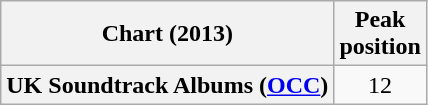<table class="wikitable sortable plainrowheaders" style="text-align:center">
<tr>
<th scope="col">Chart (2013)</th>
<th scope="col">Peak<br>position</th>
</tr>
<tr>
<th scope="row">UK Soundtrack Albums (<a href='#'>OCC</a>)</th>
<td>12</td>
</tr>
</table>
